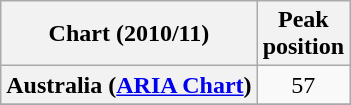<table class="wikitable sortable plainrowheaders" style="text-align:center">
<tr>
<th scope="col">Chart (2010/11)</th>
<th scope="col">Peak<br>position</th>
</tr>
<tr>
<th scope="row">Australia (<a href='#'>ARIA Chart</a>)</th>
<td>57</td>
</tr>
<tr>
</tr>
</table>
